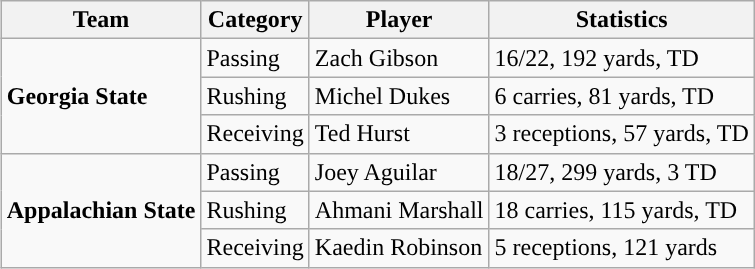<table class="wikitable" style="float: right;">
<tr>
<th>Team</th>
<th>Category</th>
<th>Player</th>
<th>Statistics</th>
</tr>
<tr>
<td rowspan=3><strong>Georgia State</strong></td>
<td>Passing</td>
<td>Zach Gibson</td>
<td>16/22, 192 yards, TD</td>
</tr>
<tr>
<td>Rushing</td>
<td>Michel Dukes</td>
<td>6 carries, 81 yards, TD</td>
</tr>
<tr>
<td>Receiving</td>
<td>Ted Hurst</td>
<td>3 receptions, 57 yards, TD</td>
</tr>
<tr>
<td rowspan=3><strong>Appalachian State</strong></td>
<td>Passing</td>
<td>Joey Aguilar</td>
<td>18/27, 299 yards, 3 TD</td>
</tr>
<tr>
<td>Rushing</td>
<td>Ahmani Marshall</td>
<td>18 carries, 115 yards, TD</td>
</tr>
<tr>
<td>Receiving</td>
<td>Kaedin Robinson</td>
<td>5 receptions, 121 yards</td>
</tr>
</table>
